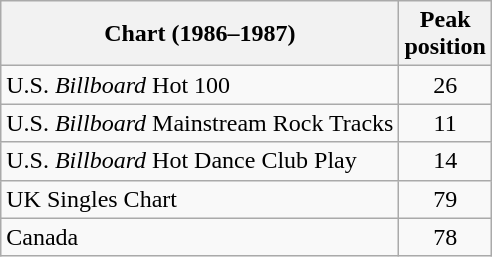<table class="wikitable">
<tr>
<th>Chart (1986–1987)</th>
<th>Peak<br>position</th>
</tr>
<tr>
<td>U.S. <em>Billboard</em> Hot 100</td>
<td align="center">26</td>
</tr>
<tr>
<td>U.S. <em>Billboard</em> Mainstream Rock Tracks</td>
<td align="center">11</td>
</tr>
<tr>
<td>U.S. <em>Billboard</em> Hot Dance Club Play</td>
<td align="center">14</td>
</tr>
<tr>
<td>UK Singles Chart</td>
<td align="center">79</td>
</tr>
<tr>
<td RPM (magazine)>Canada</td>
<td align="center">78</td>
</tr>
</table>
